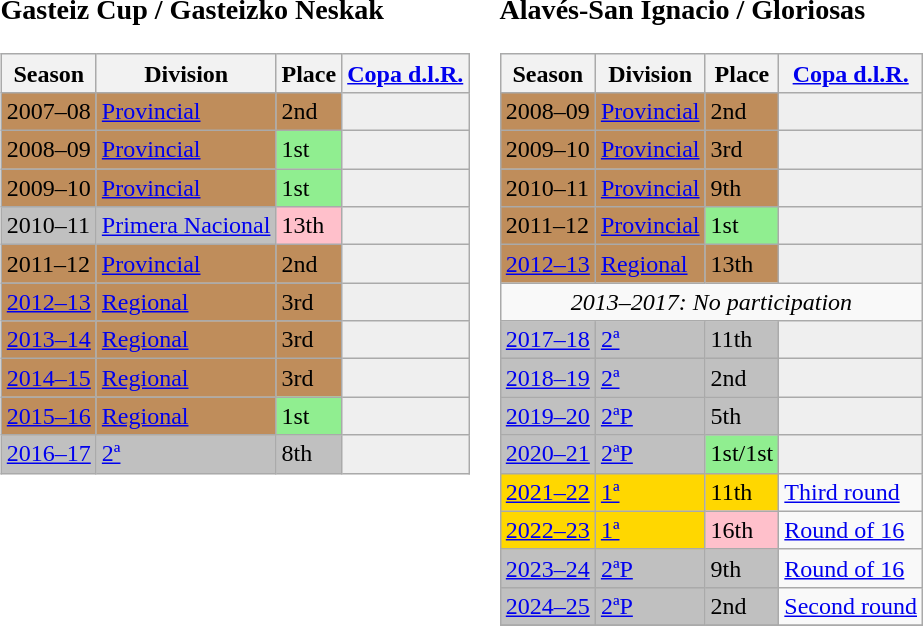<table>
<tr>
<td valign="top" width=0%><br><h3>Gasteiz Cup / Gasteizko Neskak</h3><table class="wikitable">
<tr style="background:#f0f6fa;">
<th>Season</th>
<th>Division</th>
<th>Place</th>
<th><a href='#'>Copa d.l.R.</a></th>
</tr>
<tr>
<td style="background:#BF8D5B;">2007–08</td>
<td style="background:#BF8D5B;"><a href='#'>Provincial</a></td>
<td style="background:#BF8D5B;">2nd</td>
<th style="background:#efefef;"></th>
</tr>
<tr>
<td style="background:#BF8D5B;">2008–09</td>
<td style="background:#BF8D5B;"><a href='#'>Provincial</a></td>
<td style="background:lightgreen">1st</td>
<th style="background:#efefef;"></th>
</tr>
<tr>
<td style="background:#BF8D5B;">2009–10</td>
<td style="background:#BF8D5B;"><a href='#'>Provincial</a></td>
<td style="background:lightgreen">1st</td>
<th style="background:#efefef;"></th>
</tr>
<tr>
<td style="background:silver;">2010–11</td>
<td style="background:silver;"><a href='#'>Primera Nacional</a></td>
<td style="background:pink;">13th</td>
<th style="background:#efefef;"></th>
</tr>
<tr>
<td style="background:#BF8D5B;">2011–12</td>
<td style="background:#BF8D5B;"><a href='#'>Provincial</a></td>
<td style="background:#BF8D5B;">2nd</td>
<th style="background:#efefef;"></th>
</tr>
<tr>
<td style="background:#BF8D5B;"><a href='#'>2012–13</a></td>
<td style="background:#BF8D5B;"><a href='#'>Regional</a></td>
<td style="background:#BF8D5B;">3rd</td>
<th style="background:#efefef;"></th>
</tr>
<tr>
<td style="background:#BF8D5B;"><a href='#'>2013–14</a></td>
<td style="background:#BF8D5B;"><a href='#'>Regional</a></td>
<td style="background:#BF8D5B;">3rd</td>
<th style="background:#efefef;"></th>
</tr>
<tr>
<td style="background:#BF8D5B;"><a href='#'>2014–15</a></td>
<td style="background:#BF8D5B;"><a href='#'>Regional</a></td>
<td style="background:#BF8D5B;">3rd</td>
<th style="background:#efefef;"></th>
</tr>
<tr>
<td style="background:#BF8D5B;"><a href='#'>2015–16</a></td>
<td style="background:#BF8D5B;"><a href='#'>Regional</a></td>
<td style="background:lightgreen">1st</td>
<th style="background:#efefef;"></th>
</tr>
<tr>
<td style="background:silver;"><a href='#'>2016–17</a></td>
<td style="background:silver;"><a href='#'>2ª</a></td>
<td style="background:silver;">8th</td>
<th style="background:#efefef;"></th>
</tr>
</table>
</td>
<td valign="top" width=0%><br><h3>Alavés-San Ignacio / Gloriosas</h3><table class="wikitable">
<tr style="background:#f0f6fa;">
<th>Season</th>
<th>Division</th>
<th>Place</th>
<th><a href='#'>Copa d.l.R.</a></th>
</tr>
<tr>
<td style="background:#BF8D5B;">2008–09</td>
<td style="background:#BF8D5B;"><a href='#'>Provincial</a></td>
<td style="background:#BF8D5B;">2nd</td>
<th style="background:#efefef;"></th>
</tr>
<tr>
<td style="background:#BF8D5B;">2009–10</td>
<td style="background:#BF8D5B;"><a href='#'>Provincial</a></td>
<td style="background:#BF8D5B;">3rd</td>
<th style="background:#efefef;"></th>
</tr>
<tr>
<td style="background:#BF8D5B;">2010–11</td>
<td style="background:#BF8D5B;"><a href='#'>Provincial</a></td>
<td style="background:#BF8D5B;">9th</td>
<th style="background:#efefef;"></th>
</tr>
<tr>
<td style="background:#BF8D5B;">2011–12</td>
<td style="background:#BF8D5B;"><a href='#'>Provincial</a></td>
<td style="background:lightgreen;">1st</td>
<th style="background:#efefef;"></th>
</tr>
<tr>
<td style="background:#BF8D5B;"><a href='#'>2012–13</a></td>
<td style="background:#BF8D5B;"><a href='#'>Regional</a></td>
<td style="background:#BF8D5B;">13th</td>
<th style="background:#efefef;"></th>
</tr>
<tr>
<td align=center colspan=4><em>2013–2017: No participation</em></td>
</tr>
<tr>
<td style="background:silver;"><a href='#'>2017–18</a></td>
<td style="background:silver;"><a href='#'>2ª</a></td>
<td style="background:silver;">11th</td>
<th style="background:#efefef;"></th>
</tr>
<tr>
<td style="background:silver;"><a href='#'>2018–19</a></td>
<td style="background:silver;"><a href='#'>2ª</a></td>
<td style="background:silver;">2nd</td>
<th style="background:#efefef;"></th>
</tr>
<tr>
<td style="background:silver;"><a href='#'>2019–20</a></td>
<td style="background:silver;"><a href='#'>2ªP</a></td>
<td style="background:silver;">5th</td>
<th style="background:#efefef;"></th>
</tr>
<tr>
<td style="background:silver;"><a href='#'>2020–21</a></td>
<td style="background:silver;"><a href='#'>2ªP</a></td>
<td style="background:lightgreen;">1st/1st</td>
<th style="background:#efefef;"></th>
</tr>
<tr>
<td style="background:gold;"><a href='#'>2021–22</a></td>
<td style="background:gold;"><a href='#'>1ª</a></td>
<td style="background:gold;">11th</td>
<td><a href='#'>Third round</a></td>
</tr>
<tr>
<td style="background:gold;"><a href='#'>2022–23</a></td>
<td style="background:gold;"><a href='#'>1ª</a></td>
<td style="background:pink;">16th</td>
<td><a href='#'>Round of 16</a></td>
</tr>
<tr>
<td style="background:silver;"><a href='#'>2023–24</a></td>
<td style="background:silver;"><a href='#'>2ªP</a></td>
<td style="background:silver;">9th</td>
<td><a href='#'>Round of 16</a></td>
</tr>
<tr>
<td style="background:silver;"><a href='#'>2024–25</a></td>
<td style="background:silver;"><a href='#'>2ªP</a></td>
<td style="background:silver;">2nd</td>
<td><a href='#'>Second round</a></td>
</tr>
<tr>
</tr>
</table>
</td>
</tr>
</table>
